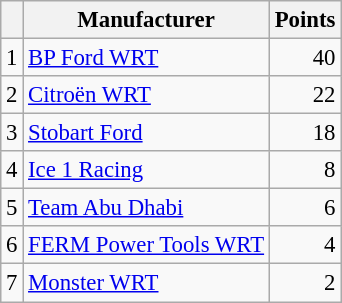<table class="wikitable" style="font-size: 95%;">
<tr>
<th></th>
<th>Manufacturer</th>
<th>Points</th>
</tr>
<tr>
<td>1</td>
<td> <a href='#'>BP Ford WRT</a></td>
<td align="right">40</td>
</tr>
<tr>
<td>2</td>
<td> <a href='#'>Citroën WRT</a></td>
<td align="right">22</td>
</tr>
<tr>
<td>3</td>
<td> <a href='#'>Stobart Ford</a></td>
<td align="right">18</td>
</tr>
<tr>
<td>4</td>
<td> <a href='#'>Ice 1 Racing</a></td>
<td align="right">8</td>
</tr>
<tr>
<td>5</td>
<td> <a href='#'>Team Abu Dhabi</a></td>
<td align="right">6</td>
</tr>
<tr>
<td>6</td>
<td> <a href='#'>FERM Power Tools WRT</a></td>
<td align="right">4</td>
</tr>
<tr>
<td>7</td>
<td> <a href='#'>Monster WRT</a></td>
<td align="right">2</td>
</tr>
</table>
